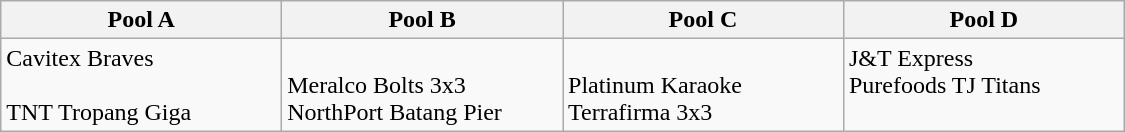<table class=wikitable width=750>
<tr>
<th width=25%>Pool A</th>
<th width=25%>Pool B</th>
<th width=25%>Pool C</th>
<th width=25%>Pool D</th>
</tr>
<tr valign=top>
<td>Cavitex Braves <br>  <br> TNT Tropang Giga</td>
<td> <br> Meralco Bolts 3x3 <br> NorthPort Batang Pier</td>
<td> <br> Platinum Karaoke <br> Terrafirma 3x3</td>
<td>J&T Express <br> Purefoods TJ Titans <br> </td>
</tr>
</table>
